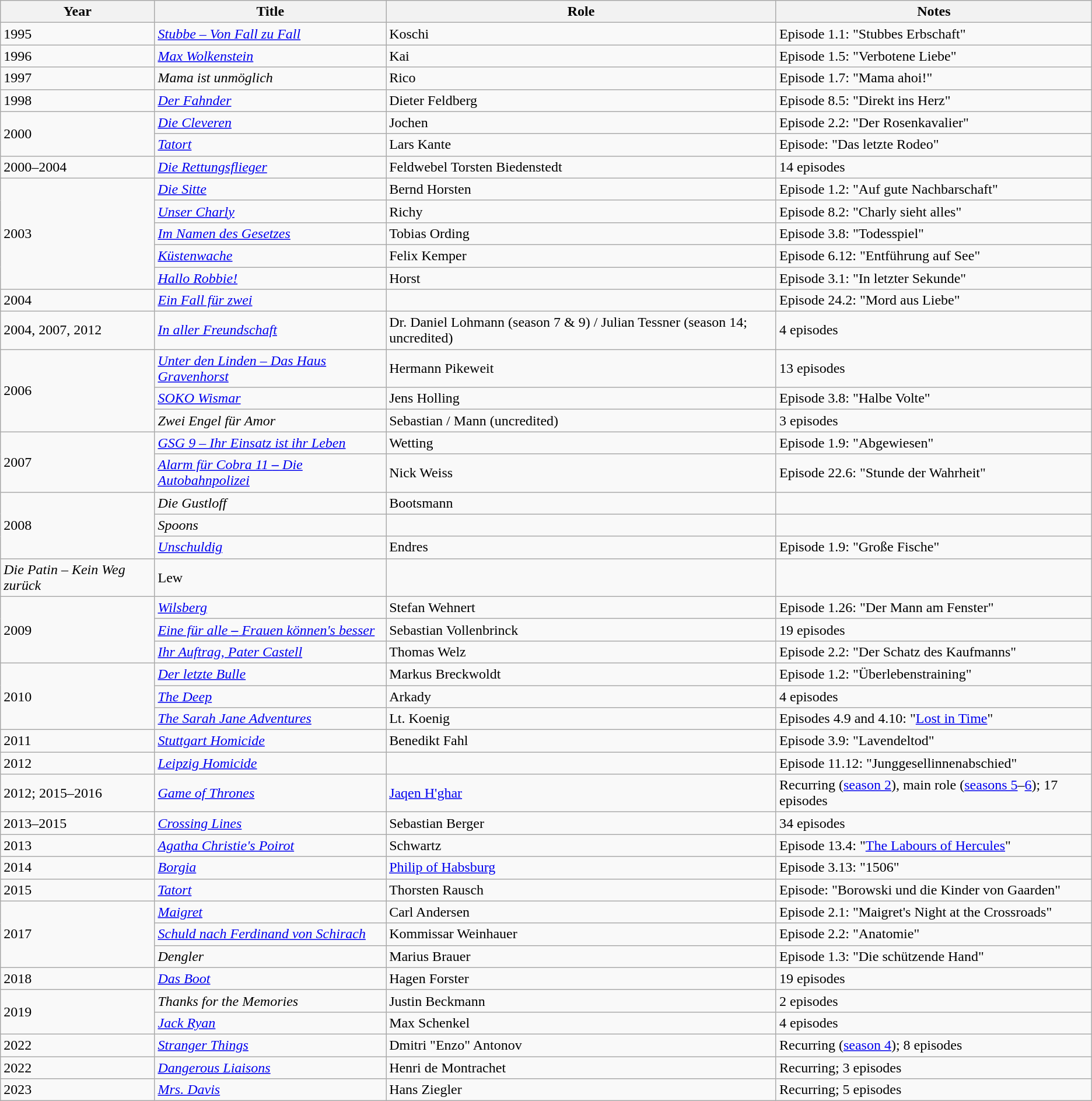<table class="wikitable">
<tr>
<th>Year</th>
<th>Title</th>
<th>Role</th>
<th>Notes</th>
</tr>
<tr>
<td>1995</td>
<td><em><a href='#'>Stubbe – Von Fall zu Fall</a></em></td>
<td>Koschi</td>
<td>Episode 1.1: "Stubbes Erbschaft"</td>
</tr>
<tr>
<td>1996</td>
<td><em><a href='#'>Max Wolkenstein</a></em></td>
<td>Kai</td>
<td>Episode 1.5: "Verbotene Liebe"</td>
</tr>
<tr>
<td>1997</td>
<td><em>Mama ist unmöglich</em></td>
<td>Rico</td>
<td>Episode 1.7: "Mama ahoi!"</td>
</tr>
<tr>
<td>1998</td>
<td><em><a href='#'>Der Fahnder</a></em></td>
<td>Dieter Feldberg</td>
<td>Episode 8.5: "Direkt ins Herz"</td>
</tr>
<tr>
<td rowspan="2">2000</td>
<td><em><a href='#'>Die Cleveren</a></em></td>
<td>Jochen</td>
<td>Episode 2.2: "Der Rosenkavalier"</td>
</tr>
<tr>
<td><em><a href='#'>Tatort</a></em></td>
<td>Lars Kante</td>
<td>Episode: "Das letzte Rodeo"</td>
</tr>
<tr>
<td>2000–2004</td>
<td><em><a href='#'>Die Rettungsflieger</a></em></td>
<td>Feldwebel Torsten Biedenstedt</td>
<td>14 episodes</td>
</tr>
<tr>
<td rowspan="5">2003</td>
<td><em><a href='#'>Die Sitte</a></em></td>
<td>Bernd Horsten</td>
<td>Episode 1.2: "Auf gute Nachbarschaft"</td>
</tr>
<tr>
<td><em><a href='#'>Unser Charly</a></em></td>
<td>Richy</td>
<td>Episode 8.2: "Charly sieht alles"</td>
</tr>
<tr>
<td><em><a href='#'>Im Namen des Gesetzes</a></em></td>
<td>Tobias Ording</td>
<td>Episode 3.8: "Todesspiel"</td>
</tr>
<tr>
<td><em><a href='#'>Küstenwache</a></em></td>
<td>Felix Kemper</td>
<td>Episode 6.12: "Entführung auf See"</td>
</tr>
<tr>
<td><em><a href='#'>Hallo Robbie!</a></em></td>
<td>Horst</td>
<td>Episode 3.1: "In letzter Sekunde"</td>
</tr>
<tr>
<td>2004</td>
<td><em><a href='#'>Ein Fall für zwei</a></em></td>
<td></td>
<td>Episode 24.2: "Mord aus Liebe"</td>
</tr>
<tr>
<td>2004, 2007, 2012</td>
<td><em><a href='#'>In aller Freundschaft</a></em></td>
<td>Dr. Daniel Lohmann (season 7 & 9) / Julian Tessner (season 14; uncredited)</td>
<td>4 episodes</td>
</tr>
<tr>
<td rowspan="3">2006</td>
<td><em><a href='#'>Unter den Linden – Das Haus Gravenhorst</a></em></td>
<td>Hermann Pikeweit</td>
<td>13 episodes</td>
</tr>
<tr>
<td><em><a href='#'>SOKO Wismar</a></em></td>
<td>Jens Holling</td>
<td>Episode 3.8: "Halbe Volte"</td>
</tr>
<tr>
<td><em>Zwei Engel für Amor</em></td>
<td>Sebastian / Mann (uncredited)</td>
<td>3 episodes</td>
</tr>
<tr>
<td rowspan="2">2007</td>
<td><em><a href='#'>GSG 9 – Ihr Einsatz ist ihr Leben</a></em></td>
<td>Wetting</td>
<td>Episode 1.9: "Abgewiesen"</td>
</tr>
<tr>
<td><em><a href='#'>Alarm für Cobra 11 <strong>–</strong> Die Autobahnpolizei</a></em></td>
<td>Nick Weiss</td>
<td>Episode 22.6: "Stunde der Wahrheit"</td>
</tr>
<tr>
<td rowspan="3">2008</td>
<td><em>Die Gustloff</em></td>
<td>Bootsmann</td>
<td></td>
</tr>
<tr>
<td><em>Spoons</em></td>
<td></td>
<td></td>
</tr>
<tr>
<td><em><a href='#'>Unschuldig</a></em></td>
<td>Endres</td>
<td>Episode 1.9: "Große Fische"</td>
</tr>
<tr>
<td><em>Die Patin – Kein Weg zurück</em></td>
<td>Lew</td>
<td></td>
</tr>
<tr>
<td rowspan="3">2009</td>
<td><em><a href='#'>Wilsberg</a></em></td>
<td>Stefan Wehnert</td>
<td>Episode 1.26: "Der Mann am Fenster"</td>
</tr>
<tr>
<td><em><a href='#'>Eine für alle <strong>–</strong> Frauen können's besser</a></em></td>
<td>Sebastian Vollenbrinck</td>
<td>19 episodes</td>
</tr>
<tr>
<td><em><a href='#'>Ihr Auftrag, Pater Castell</a></em></td>
<td>Thomas Welz</td>
<td>Episode 2.2: "Der Schatz des Kaufmanns"</td>
</tr>
<tr>
<td rowspan="3">2010</td>
<td><em><a href='#'>Der letzte Bulle</a></em></td>
<td>Markus Breckwoldt</td>
<td>Episode 1.2: "Überlebenstraining"</td>
</tr>
<tr>
<td><em><a href='#'>The Deep</a></em></td>
<td>Arkady</td>
<td>4 episodes</td>
</tr>
<tr>
<td><em><a href='#'>The Sarah Jane Adventures</a></em></td>
<td>Lt. Koenig</td>
<td>Episodes 4.9 and 4.10: "<a href='#'>Lost in Time</a>"</td>
</tr>
<tr>
<td>2011</td>
<td><em><a href='#'>Stuttgart Homicide</a></em></td>
<td>Benedikt Fahl</td>
<td>Episode 3.9: "Lavendeltod"</td>
</tr>
<tr>
<td>2012</td>
<td><em><a href='#'>Leipzig Homicide</a></em></td>
<td></td>
<td>Episode 11.12: "Junggesellinnenabschied"</td>
</tr>
<tr>
<td>2012; 2015–2016</td>
<td><em><a href='#'>Game of Thrones</a></em></td>
<td><a href='#'>Jaqen H'ghar</a></td>
<td>Recurring (<a href='#'>season 2</a>), main role (<a href='#'>seasons 5</a>–<a href='#'>6</a>); 17 episodes</td>
</tr>
<tr>
<td>2013–2015</td>
<td><em><a href='#'>Crossing Lines</a></em></td>
<td>Sebastian Berger</td>
<td>34 episodes</td>
</tr>
<tr>
<td>2013</td>
<td><em><a href='#'>Agatha Christie's Poirot</a></em></td>
<td>Schwartz</td>
<td>Episode 13.4: "<a href='#'>The Labours of Hercules</a>"</td>
</tr>
<tr>
<td>2014</td>
<td><em><a href='#'>Borgia</a></em></td>
<td><a href='#'>Philip of Habsburg</a></td>
<td>Episode 3.13: "1506"</td>
</tr>
<tr>
<td>2015</td>
<td><em><a href='#'>Tatort</a></em></td>
<td>Thorsten Rausch</td>
<td>Episode: "Borowski und die Kinder von Gaarden"</td>
</tr>
<tr>
<td rowspan="3">2017</td>
<td><em><a href='#'>Maigret</a></em></td>
<td>Carl Andersen</td>
<td>Episode 2.1: "Maigret's Night at the Crossroads"</td>
</tr>
<tr>
<td><em><a href='#'>Schuld nach Ferdinand von Schirach</a></em></td>
<td>Kommissar Weinhauer</td>
<td>Episode 2.2: "Anatomie"</td>
</tr>
<tr>
<td><em>Dengler</em></td>
<td>Marius Brauer</td>
<td>Episode 1.3: "Die schützende Hand"</td>
</tr>
<tr>
<td>2018</td>
<td><em><a href='#'>Das Boot</a></em></td>
<td>Hagen Forster</td>
<td>19 episodes</td>
</tr>
<tr>
<td rowspan="2">2019</td>
<td><em>Thanks for the Memories</em></td>
<td>Justin Beckmann</td>
<td>2 episodes</td>
</tr>
<tr>
<td><em><a href='#'>Jack Ryan</a></em></td>
<td>Max Schenkel</td>
<td>4 episodes</td>
</tr>
<tr>
<td>2022</td>
<td><em><a href='#'>Stranger Things</a></em></td>
<td>Dmitri "Enzo" Antonov</td>
<td>Recurring (<a href='#'>season 4</a>); 8 episodes</td>
</tr>
<tr>
<td>2022</td>
<td><em><a href='#'>Dangerous Liaisons</a></em></td>
<td>Henri de Montrachet</td>
<td>Recurring; 3 episodes</td>
</tr>
<tr>
<td>2023</td>
<td><em><a href='#'>Mrs. Davis</a></em></td>
<td>Hans Ziegler</td>
<td>Recurring; 5 episodes</td>
</tr>
</table>
